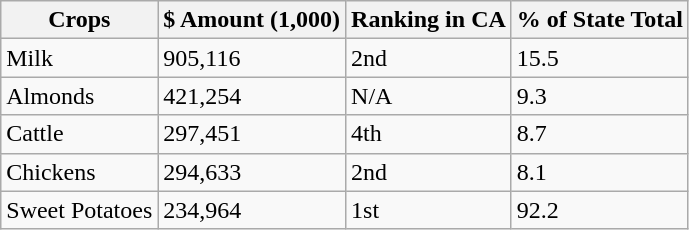<table class="wikitable sortable">
<tr>
<th>Crops</th>
<th>$ Amount (1,000)</th>
<th>Ranking in CA</th>
<th>% of State Total</th>
</tr>
<tr>
<td>Milk</td>
<td>905,116</td>
<td>2nd</td>
<td>15.5</td>
</tr>
<tr>
<td>Almonds</td>
<td>421,254</td>
<td>N/A</td>
<td>9.3</td>
</tr>
<tr>
<td>Cattle</td>
<td>297,451</td>
<td>4th</td>
<td>8.7</td>
</tr>
<tr>
<td>Chickens</td>
<td>294,633</td>
<td>2nd</td>
<td>8.1</td>
</tr>
<tr>
<td>Sweet Potatoes</td>
<td>234,964</td>
<td>1st</td>
<td>92.2</td>
</tr>
</table>
